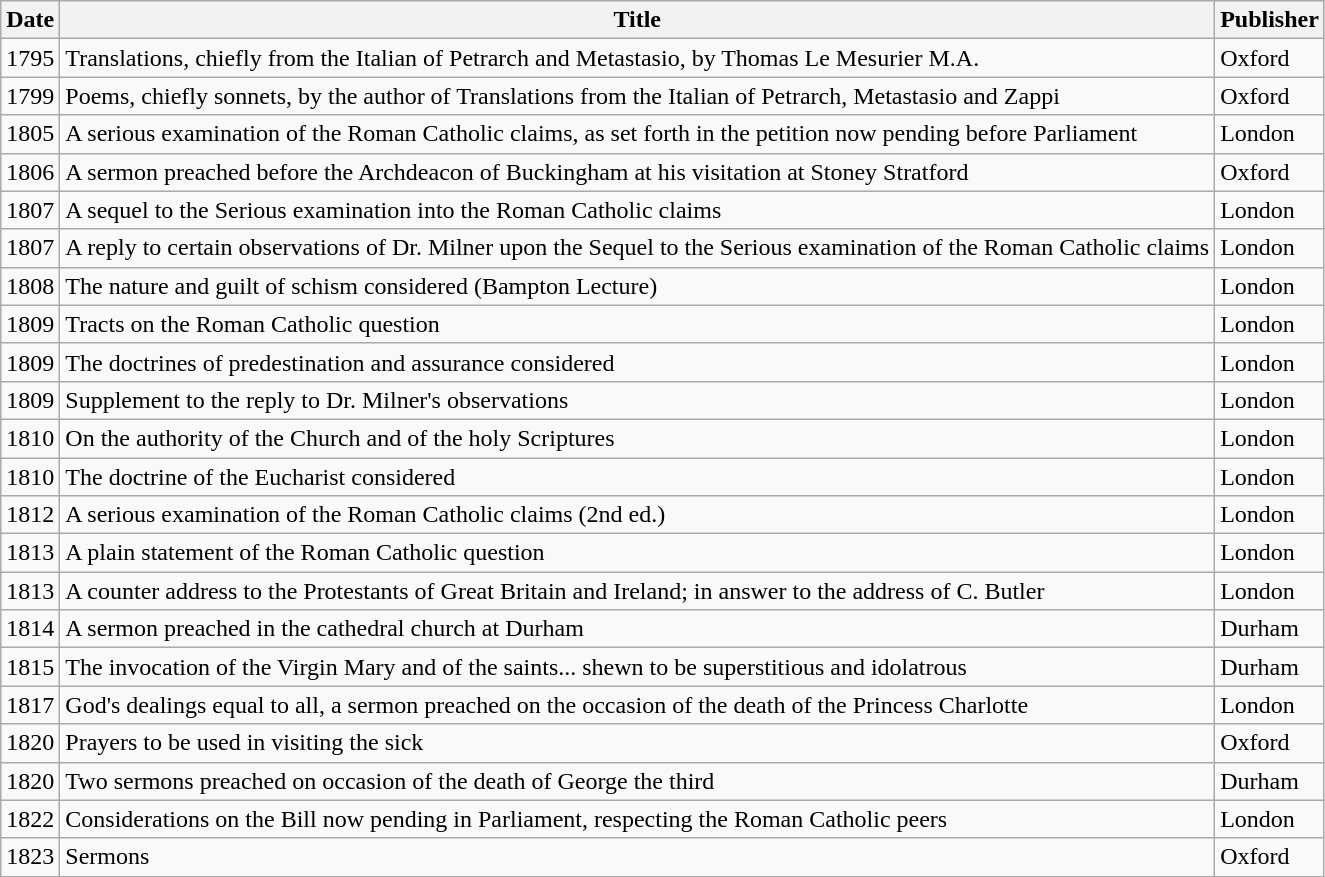<table class="wikitable">
<tr>
<th>Date</th>
<th>Title</th>
<th>Publisher</th>
</tr>
<tr>
<td>1795</td>
<td>Translations, chiefly from the Italian of Petrarch and Metastasio, by Thomas Le Mesurier M.A.</td>
<td>Oxford</td>
</tr>
<tr>
<td>1799</td>
<td>Poems, chiefly sonnets, by the author of Translations from the Italian of Petrarch, Metastasio and Zappi</td>
<td>Oxford</td>
</tr>
<tr>
<td>1805</td>
<td>A serious examination of the Roman Catholic claims, as set forth in the petition now pending before Parliament</td>
<td>London</td>
</tr>
<tr>
<td>1806</td>
<td>A sermon preached before the Archdeacon of Buckingham at his visitation at Stoney Stratford</td>
<td>Oxford</td>
</tr>
<tr>
<td>1807</td>
<td>A sequel to the Serious examination into the Roman Catholic claims</td>
<td>London</td>
</tr>
<tr>
<td>1807</td>
<td>A reply to certain observations of Dr. Milner upon the Sequel to the Serious examination of the Roman Catholic claims</td>
<td>London</td>
</tr>
<tr>
<td>1808</td>
<td>The nature and guilt of schism considered (Bampton Lecture)</td>
<td>London</td>
</tr>
<tr>
<td>1809</td>
<td>Tracts on the Roman Catholic question</td>
<td>London</td>
</tr>
<tr>
<td>1809</td>
<td>The doctrines of predestination and assurance considered</td>
<td>London</td>
</tr>
<tr>
<td>1809</td>
<td>Supplement to the reply to Dr. Milner's observations</td>
<td>London</td>
</tr>
<tr>
<td>1810</td>
<td>On the authority of the Church and of the holy Scriptures</td>
<td>London</td>
</tr>
<tr>
<td>1810</td>
<td>The doctrine of the Eucharist considered</td>
<td>London</td>
</tr>
<tr>
<td>1812</td>
<td>A serious examination of the Roman Catholic claims (2nd ed.)</td>
<td>London</td>
</tr>
<tr>
<td>1813</td>
<td>A plain statement of the Roman Catholic question</td>
<td>London</td>
</tr>
<tr>
<td>1813</td>
<td>A counter address to the Protestants of Great Britain and Ireland; in answer to the address of C. Butler</td>
<td>London</td>
</tr>
<tr>
<td>1814</td>
<td>A sermon preached in the cathedral church at Durham</td>
<td>Durham</td>
</tr>
<tr>
<td>1815</td>
<td>The invocation of the Virgin Mary and of the saints... shewn to be superstitious and idolatrous</td>
<td>Durham</td>
</tr>
<tr>
<td>1817</td>
<td>God's dealings equal to all, a sermon preached on the occasion of the death of the Princess Charlotte</td>
<td>London</td>
</tr>
<tr>
<td>1820</td>
<td>Prayers to be used in visiting the sick</td>
<td>Oxford</td>
</tr>
<tr>
<td>1820</td>
<td>Two sermons preached on occasion of the death of George the third</td>
<td>Durham</td>
</tr>
<tr>
<td>1822</td>
<td>Considerations on the Bill now pending in Parliament, respecting the Roman Catholic peers</td>
<td>London</td>
</tr>
<tr>
<td>1823</td>
<td>Sermons</td>
<td>Oxford</td>
</tr>
</table>
